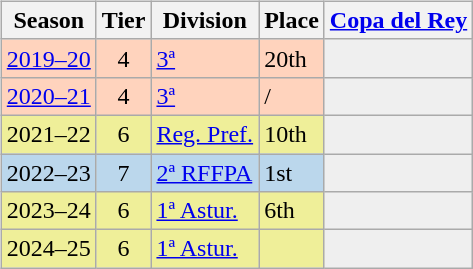<table>
<tr>
<td valign="top" width=0%><br><table class="wikitable">
<tr style="background:#f0f6fa;">
<th>Season</th>
<th>Tier</th>
<th>Division</th>
<th>Place</th>
<th><a href='#'>Copa del Rey</a></th>
</tr>
<tr>
<td style="background:#FFD3BD;"><a href='#'>2019–20</a></td>
<td style="background:#FFD3BD;" align="center">4</td>
<td style="background:#FFD3BD;"><a href='#'>3ª</a></td>
<td style="background:#FFD3BD;">20th</td>
<th style="background:#efefef;"></th>
</tr>
<tr>
<td style="background:#FFD3BD;"><a href='#'>2020–21</a></td>
<td style="background:#FFD3BD;" align="center">4</td>
<td style="background:#FFD3BD;"><a href='#'>3ª</a></td>
<td style="background:#FFD3BD;"> / </td>
<th style="background:#efefef;"></th>
</tr>
<tr>
<td style="background:#EFEF99;">2021–22</td>
<td style="background:#EFEF99;" align="center">6</td>
<td style="background:#EFEF99;"><a href='#'>Reg. Pref.</a></td>
<td style="background:#EFEF99;">10th</td>
<th style="background:#efefef;"></th>
</tr>
<tr>
<td style="background:#BBD7EC;">2022–23</td>
<td style="background:#BBD7EC;" align="center">7</td>
<td style="background:#BBD7EC;"><a href='#'>2ª RFFPA</a></td>
<td style="background:#BBD7EC;">1st</td>
<th style="background:#efefef;"></th>
</tr>
<tr>
<td style="background:#EFEF99;">2023–24</td>
<td style="background:#EFEF99;" align="center">6</td>
<td style="background:#EFEF99;"><a href='#'>1ª Astur.</a></td>
<td style="background:#EFEF99;">6th</td>
<th style="background:#efefef;"></th>
</tr>
<tr>
<td style="background:#EFEF99;">2024–25</td>
<td style="background:#EFEF99;" align="center">6</td>
<td style="background:#EFEF99;"><a href='#'>1ª Astur.</a></td>
<td style="background:#EFEF99;"></td>
<th style="background:#efefef;"></th>
</tr>
</table>
</td>
</tr>
</table>
